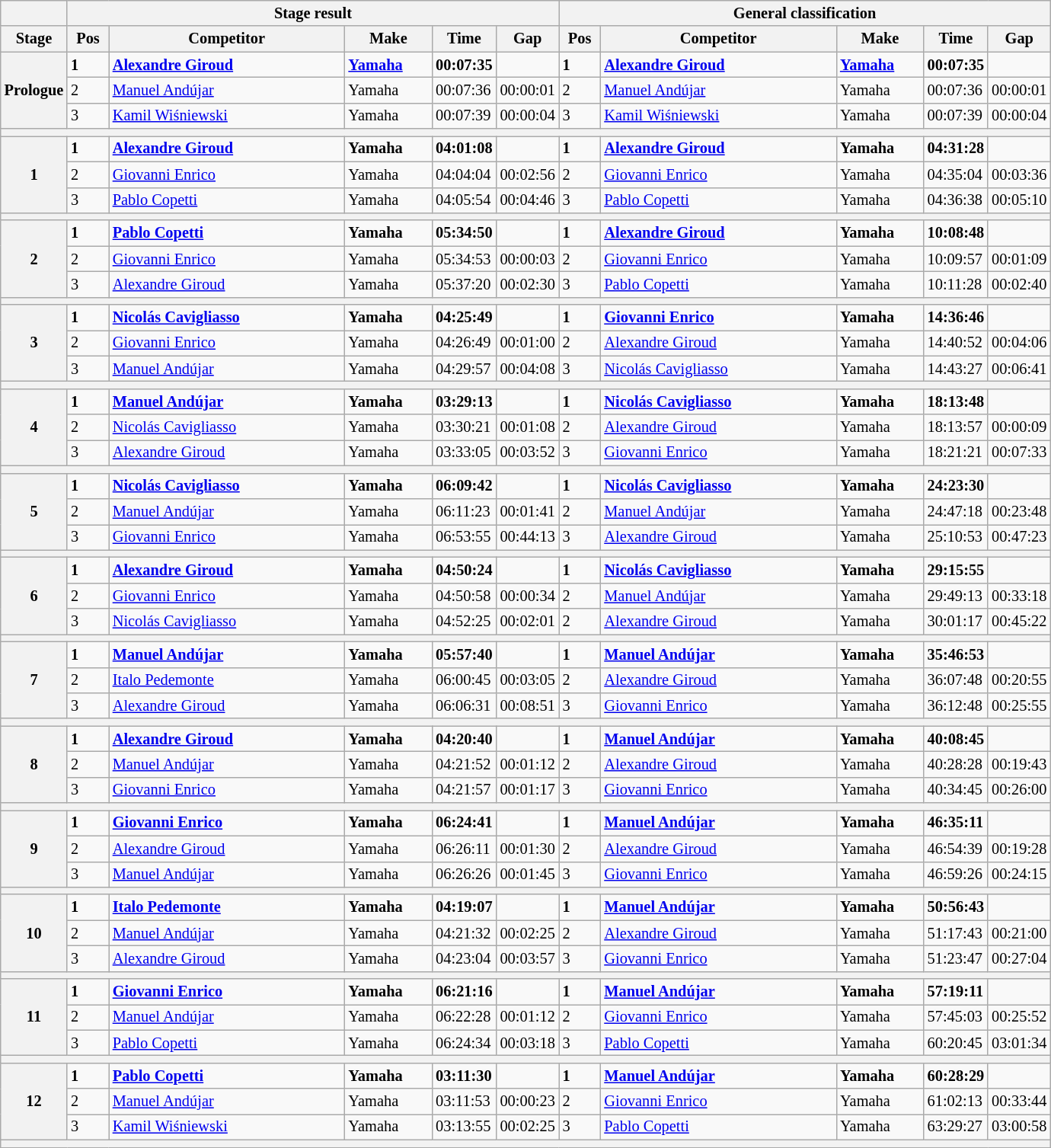<table class="wikitable" style="font-size:85%;">
<tr>
<th></th>
<th colspan=5>Stage result</th>
<th colspan=5>General classification</th>
</tr>
<tr>
<th width="40px">Stage</th>
<th width="30px">Pos</th>
<th width="200px">Competitor</th>
<th width="70px">Make</th>
<th width="40px">Time</th>
<th width="40px">Gap</th>
<th width="30px">Pos</th>
<th width="200px">Competitor</th>
<th width="70px">Make</th>
<th width="40px">Time</th>
<th width="40px">Gap</th>
</tr>
<tr>
<th rowspan=3>Prologue</th>
<td><strong>1</strong></td>
<td><strong> <a href='#'>Alexandre Giroud</a></strong></td>
<td><strong><a href='#'>Yamaha</a></strong></td>
<td><strong>00:07:35</strong></td>
<td></td>
<td><strong>1</strong></td>
<td><strong> <a href='#'>Alexandre Giroud</a></strong></td>
<td><strong><a href='#'>Yamaha</a></strong></td>
<td><strong>00:07:35</strong></td>
<td></td>
</tr>
<tr>
<td>2</td>
<td> <a href='#'>Manuel Andújar</a></td>
<td>Yamaha</td>
<td>00:07:36</td>
<td>00:00:01</td>
<td>2</td>
<td> <a href='#'>Manuel Andújar</a></td>
<td>Yamaha</td>
<td>00:07:36</td>
<td>00:00:01</td>
</tr>
<tr>
<td>3</td>
<td> <a href='#'>Kamil Wiśniewski</a></td>
<td>Yamaha</td>
<td>00:07:39</td>
<td>00:00:04</td>
<td>3</td>
<td> <a href='#'>Kamil Wiśniewski</a></td>
<td>Yamaha</td>
<td>00:07:39</td>
<td>00:00:04</td>
</tr>
<tr>
<th colspan=11></th>
</tr>
<tr>
<th rowspan=3>1</th>
<td><strong>1</strong></td>
<td><strong> <a href='#'>Alexandre Giroud</a></strong></td>
<td><strong>Yamaha</strong></td>
<td><strong>04:01:08</strong></td>
<td></td>
<td><strong>1</strong></td>
<td><strong> <a href='#'>Alexandre Giroud</a></strong></td>
<td><strong>Yamaha</strong></td>
<td><strong>04:31:28</strong></td>
<td></td>
</tr>
<tr>
<td>2</td>
<td> <a href='#'>Giovanni Enrico</a></td>
<td>Yamaha</td>
<td>04:04:04</td>
<td>00:02:56</td>
<td>2</td>
<td> <a href='#'>Giovanni Enrico</a></td>
<td>Yamaha</td>
<td>04:35:04</td>
<td>00:03:36</td>
</tr>
<tr>
<td>3</td>
<td> <a href='#'>Pablo Copetti</a></td>
<td>Yamaha</td>
<td>04:05:54</td>
<td>00:04:46</td>
<td>3</td>
<td> <a href='#'>Pablo Copetti</a></td>
<td>Yamaha</td>
<td>04:36:38</td>
<td>00:05:10</td>
</tr>
<tr>
<th colspan=11></th>
</tr>
<tr>
<th rowspan=3>2</th>
<td><strong>1</strong></td>
<td><strong> <a href='#'>Pablo Copetti</a></strong></td>
<td><strong>Yamaha</strong></td>
<td><strong>05:34:50</strong></td>
<td></td>
<td><strong>1</strong></td>
<td><strong> <a href='#'>Alexandre Giroud</a></strong></td>
<td><strong>Yamaha</strong></td>
<td><strong>10:08:48</strong></td>
<td></td>
</tr>
<tr>
<td>2</td>
<td> <a href='#'>Giovanni Enrico</a></td>
<td>Yamaha</td>
<td>05:34:53</td>
<td>00:00:03</td>
<td>2</td>
<td> <a href='#'>Giovanni Enrico</a></td>
<td>Yamaha</td>
<td>10:09:57</td>
<td>00:01:09</td>
</tr>
<tr>
<td>3</td>
<td> <a href='#'>Alexandre Giroud</a></td>
<td>Yamaha</td>
<td>05:37:20</td>
<td>00:02:30</td>
<td>3</td>
<td> <a href='#'>Pablo Copetti</a></td>
<td>Yamaha</td>
<td>10:11:28</td>
<td>00:02:40</td>
</tr>
<tr>
<th colspan=11></th>
</tr>
<tr>
<th rowspan=3>3</th>
<td><strong>1</strong></td>
<td><strong> <a href='#'>Nicolás Cavigliasso</a></strong></td>
<td><strong>Yamaha</strong></td>
<td><strong>04:25:49</strong></td>
<td></td>
<td><strong>1</strong></td>
<td><strong> <a href='#'>Giovanni Enrico</a></strong></td>
<td><strong>Yamaha</strong></td>
<td><strong>14:36:46</strong></td>
<td></td>
</tr>
<tr>
<td>2</td>
<td> <a href='#'>Giovanni Enrico</a></td>
<td>Yamaha</td>
<td>04:26:49</td>
<td>00:01:00</td>
<td>2</td>
<td> <a href='#'>Alexandre Giroud</a></td>
<td>Yamaha</td>
<td>14:40:52</td>
<td>00:04:06</td>
</tr>
<tr>
<td>3</td>
<td> <a href='#'>Manuel Andújar</a></td>
<td>Yamaha</td>
<td>04:29:57</td>
<td>00:04:08</td>
<td>3</td>
<td> <a href='#'>Nicolás Cavigliasso</a></td>
<td>Yamaha</td>
<td>14:43:27</td>
<td>00:06:41</td>
</tr>
<tr>
<th colspan=11></th>
</tr>
<tr>
<th rowspan=3>4</th>
<td><strong>1</strong></td>
<td><strong> <a href='#'>Manuel Andújar</a></strong></td>
<td><strong>Yamaha</strong></td>
<td><strong>03:29:13</strong></td>
<td></td>
<td><strong>1</strong></td>
<td><strong> <a href='#'>Nicolás Cavigliasso</a></strong></td>
<td><strong>Yamaha</strong></td>
<td><strong>18:13:48</strong></td>
<td></td>
</tr>
<tr>
<td>2</td>
<td> <a href='#'>Nicolás Cavigliasso</a></td>
<td>Yamaha</td>
<td>03:30:21</td>
<td>00:01:08</td>
<td>2</td>
<td> <a href='#'>Alexandre Giroud</a></td>
<td>Yamaha</td>
<td>18:13:57</td>
<td>00:00:09</td>
</tr>
<tr>
<td>3</td>
<td> <a href='#'>Alexandre Giroud</a></td>
<td>Yamaha</td>
<td>03:33:05</td>
<td>00:03:52</td>
<td>3</td>
<td> <a href='#'>Giovanni Enrico</a></td>
<td>Yamaha</td>
<td>18:21:21</td>
<td>00:07:33</td>
</tr>
<tr>
<th colspan=11></th>
</tr>
<tr>
<th rowspan=3>5</th>
<td><strong>1</strong></td>
<td><strong> <a href='#'>Nicolás Cavigliasso</a></strong></td>
<td><strong>Yamaha</strong></td>
<td><strong>06:09:42</strong></td>
<td></td>
<td><strong>1</strong></td>
<td><strong> <a href='#'>Nicolás Cavigliasso</a></strong></td>
<td><strong>Yamaha</strong></td>
<td><strong>24:23:30</strong></td>
<td></td>
</tr>
<tr>
<td>2</td>
<td> <a href='#'>Manuel Andújar</a></td>
<td>Yamaha</td>
<td>06:11:23</td>
<td>00:01:41</td>
<td>2</td>
<td> <a href='#'>Manuel Andújar</a></td>
<td>Yamaha</td>
<td>24:47:18</td>
<td>00:23:48</td>
</tr>
<tr>
<td>3</td>
<td> <a href='#'>Giovanni Enrico</a></td>
<td>Yamaha</td>
<td>06:53:55</td>
<td>00:44:13</td>
<td>3</td>
<td> <a href='#'>Alexandre Giroud</a></td>
<td>Yamaha</td>
<td>25:10:53</td>
<td>00:47:23</td>
</tr>
<tr>
<th colspan=11></th>
</tr>
<tr>
<th rowspan=3>6</th>
<td><strong>1</strong></td>
<td><strong> <a href='#'>Alexandre Giroud</a></strong></td>
<td><strong>Yamaha</strong></td>
<td><strong>04:50:24</strong></td>
<td></td>
<td><strong>1</strong></td>
<td><strong> <a href='#'>Nicolás Cavigliasso</a></strong></td>
<td><strong>Yamaha</strong></td>
<td><strong>29:15:55</strong></td>
<td></td>
</tr>
<tr>
<td>2</td>
<td> <a href='#'>Giovanni Enrico</a></td>
<td>Yamaha</td>
<td>04:50:58</td>
<td>00:00:34</td>
<td>2</td>
<td> <a href='#'>Manuel Andújar</a></td>
<td>Yamaha</td>
<td>29:49:13</td>
<td>00:33:18</td>
</tr>
<tr>
<td>3</td>
<td> <a href='#'>Nicolás Cavigliasso</a></td>
<td>Yamaha</td>
<td>04:52:25</td>
<td>00:02:01</td>
<td>2</td>
<td> <a href='#'>Alexandre Giroud</a></td>
<td>Yamaha</td>
<td>30:01:17</td>
<td>00:45:22</td>
</tr>
<tr>
<th colspan=11></th>
</tr>
<tr>
<th rowspan=3>7</th>
<td><strong>1</strong></td>
<td><strong> <a href='#'>Manuel Andújar</a></strong></td>
<td><strong>Yamaha</strong></td>
<td><strong>05:57:40</strong></td>
<td></td>
<td><strong>1</strong></td>
<td><strong> <a href='#'>Manuel Andújar</a></strong></td>
<td><strong>Yamaha</strong></td>
<td><strong>35:46:53</strong></td>
<td></td>
</tr>
<tr>
<td>2</td>
<td> <a href='#'>Italo Pedemonte</a></td>
<td>Yamaha</td>
<td>06:00:45</td>
<td>00:03:05</td>
<td>2</td>
<td> <a href='#'>Alexandre Giroud</a></td>
<td>Yamaha</td>
<td>36:07:48</td>
<td>00:20:55</td>
</tr>
<tr>
<td>3</td>
<td> <a href='#'>Alexandre Giroud</a></td>
<td>Yamaha</td>
<td>06:06:31</td>
<td>00:08:51</td>
<td>3</td>
<td> <a href='#'>Giovanni Enrico</a></td>
<td>Yamaha</td>
<td>36:12:48</td>
<td>00:25:55</td>
</tr>
<tr>
<th colspan=11></th>
</tr>
<tr>
<th rowspan=3>8</th>
<td><strong>1</strong></td>
<td><strong> <a href='#'>Alexandre Giroud</a></strong></td>
<td><strong>Yamaha</strong></td>
<td><strong>04:20:40</strong></td>
<td></td>
<td><strong>1</strong></td>
<td><strong> <a href='#'>Manuel Andújar</a></strong></td>
<td><strong>Yamaha</strong></td>
<td><strong>40:08:45</strong></td>
<td></td>
</tr>
<tr>
<td>2</td>
<td> <a href='#'>Manuel Andújar</a></td>
<td>Yamaha</td>
<td>04:21:52</td>
<td>00:01:12</td>
<td>2</td>
<td> <a href='#'>Alexandre Giroud</a></td>
<td>Yamaha</td>
<td>40:28:28</td>
<td>00:19:43</td>
</tr>
<tr>
<td>3</td>
<td> <a href='#'>Giovanni Enrico</a></td>
<td>Yamaha</td>
<td>04:21:57</td>
<td>00:01:17</td>
<td>3</td>
<td> <a href='#'>Giovanni Enrico</a></td>
<td>Yamaha</td>
<td>40:34:45</td>
<td>00:26:00</td>
</tr>
<tr>
<th colspan=11></th>
</tr>
<tr>
<th rowspan=3>9</th>
<td><strong>1</strong></td>
<td><strong> <a href='#'>Giovanni Enrico</a></strong></td>
<td><strong>Yamaha</strong></td>
<td><strong>06:24:41</strong></td>
<td></td>
<td><strong>1</strong></td>
<td><strong> <a href='#'>Manuel Andújar</a></strong></td>
<td><strong>Yamaha</strong></td>
<td><strong>46:35:11</strong></td>
<td></td>
</tr>
<tr>
<td>2</td>
<td> <a href='#'>Alexandre Giroud</a></td>
<td>Yamaha</td>
<td>06:26:11</td>
<td>00:01:30</td>
<td>2</td>
<td> <a href='#'>Alexandre Giroud</a></td>
<td>Yamaha</td>
<td>46:54:39</td>
<td>00:19:28</td>
</tr>
<tr>
<td>3</td>
<td> <a href='#'>Manuel Andújar</a></td>
<td>Yamaha</td>
<td>06:26:26</td>
<td>00:01:45</td>
<td>3</td>
<td> <a href='#'>Giovanni Enrico</a></td>
<td>Yamaha</td>
<td>46:59:26</td>
<td>00:24:15</td>
</tr>
<tr>
<th colspan=11></th>
</tr>
<tr>
<th rowspan=3>10</th>
<td><strong>1</strong></td>
<td><strong> <a href='#'>Italo Pedemonte</a></strong></td>
<td><strong>Yamaha</strong></td>
<td><strong>04:19:07</strong></td>
<td></td>
<td><strong>1</strong></td>
<td><strong> <a href='#'>Manuel Andújar</a></strong></td>
<td><strong>Yamaha</strong></td>
<td><strong>50:56:43</strong></td>
<td></td>
</tr>
<tr>
<td>2</td>
<td> <a href='#'>Manuel Andújar</a></td>
<td>Yamaha</td>
<td>04:21:32</td>
<td>00:02:25</td>
<td>2</td>
<td> <a href='#'>Alexandre Giroud</a></td>
<td>Yamaha</td>
<td>51:17:43</td>
<td>00:21:00</td>
</tr>
<tr>
<td>3</td>
<td> <a href='#'>Alexandre Giroud</a></td>
<td>Yamaha</td>
<td>04:23:04</td>
<td>00:03:57</td>
<td>3</td>
<td> <a href='#'>Giovanni Enrico</a></td>
<td>Yamaha</td>
<td>51:23:47</td>
<td>00:27:04</td>
</tr>
<tr>
<th colspan=11></th>
</tr>
<tr>
<th rowspan=3>11</th>
<td><strong>1</strong></td>
<td><strong> <a href='#'>Giovanni Enrico</a></strong></td>
<td><strong>Yamaha</strong></td>
<td><strong>06:21:16</strong></td>
<td></td>
<td><strong>1</strong></td>
<td><strong> <a href='#'>Manuel Andújar</a></strong></td>
<td><strong>Yamaha</strong></td>
<td><strong>57:19:11</strong></td>
<td></td>
</tr>
<tr>
<td>2</td>
<td> <a href='#'>Manuel Andújar</a></td>
<td>Yamaha</td>
<td>06:22:28</td>
<td>00:01:12</td>
<td>2</td>
<td> <a href='#'>Giovanni Enrico</a></td>
<td>Yamaha</td>
<td>57:45:03</td>
<td>00:25:52</td>
</tr>
<tr>
<td>3</td>
<td> <a href='#'>Pablo Copetti</a></td>
<td>Yamaha</td>
<td>06:24:34</td>
<td>00:03:18</td>
<td>3</td>
<td> <a href='#'>Pablo Copetti</a></td>
<td>Yamaha</td>
<td>60:20:45</td>
<td>03:01:34</td>
</tr>
<tr>
<th colspan=11></th>
</tr>
<tr>
<th rowspan=3>12</th>
<td><strong>1</strong></td>
<td><strong> <a href='#'>Pablo Copetti</a></strong></td>
<td><strong>Yamaha</strong></td>
<td><strong>03:11:30</strong></td>
<td></td>
<td><strong>1</strong></td>
<td><strong> <a href='#'>Manuel Andújar</a></strong></td>
<td><strong>Yamaha</strong></td>
<td><strong>60:28:29</strong></td>
<td></td>
</tr>
<tr>
<td>2</td>
<td> <a href='#'>Manuel Andújar</a></td>
<td>Yamaha</td>
<td>03:11:53</td>
<td>00:00:23</td>
<td>2</td>
<td> <a href='#'>Giovanni Enrico</a></td>
<td>Yamaha</td>
<td>61:02:13</td>
<td>00:33:44</td>
</tr>
<tr>
<td>3</td>
<td> <a href='#'>Kamil Wiśniewski</a></td>
<td>Yamaha</td>
<td>03:13:55</td>
<td>00:02:25</td>
<td>3</td>
<td> <a href='#'>Pablo Copetti</a></td>
<td>Yamaha</td>
<td>63:29:27</td>
<td>03:00:58</td>
</tr>
<tr>
<th colspan=11></th>
</tr>
</table>
